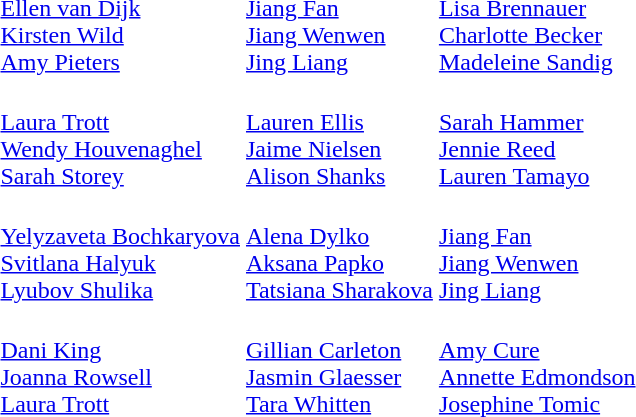<table>
<tr>
<td><br></td>
<td><br><a href='#'>Ellen van Dijk</a><br><a href='#'>Kirsten Wild</a><br><a href='#'>Amy Pieters</a></td>
<td><br><a href='#'>Jiang Fan</a><br><a href='#'>Jiang Wenwen</a><br><a href='#'>Jing Liang</a></td>
<td><br><a href='#'>Lisa Brennauer</a><br><a href='#'>Charlotte Becker</a><br><a href='#'>Madeleine Sandig</a></td>
</tr>
<tr>
<td></td>
<td><br><a href='#'>Laura Trott</a><br><a href='#'>Wendy Houvenaghel</a><br><a href='#'>Sarah Storey</a></td>
<td><br><a href='#'>Lauren Ellis</a><br><a href='#'>Jaime Nielsen</a><br><a href='#'>Alison Shanks</a></td>
<td><br><a href='#'>Sarah Hammer</a><br><a href='#'>Jennie Reed</a><br><a href='#'>Lauren Tamayo</a></td>
</tr>
<tr>
<td></td>
<td><br><a href='#'>Yelyzaveta Bochkaryova</a><br><a href='#'>Svitlana Halyuk</a><br><a href='#'>Lyubov Shulika</a></td>
<td><br><a href='#'>Alena Dylko</a><br><a href='#'>Aksana Papko</a><br><a href='#'>Tatsiana Sharakova</a></td>
<td><br><a href='#'>Jiang Fan</a><br><a href='#'>Jiang Wenwen</a><br><a href='#'>Jing Liang</a></td>
</tr>
<tr>
<td><br></td>
<td><br><a href='#'>Dani King</a><br><a href='#'>Joanna Rowsell</a><br><a href='#'>Laura Trott</a></td>
<td><br><a href='#'>Gillian Carleton</a><br><a href='#'>Jasmin Glaesser</a><br><a href='#'>Tara Whitten</a></td>
<td><br><a href='#'>Amy Cure</a><br><a href='#'>Annette Edmondson</a><br><a href='#'>Josephine Tomic</a></td>
</tr>
</table>
